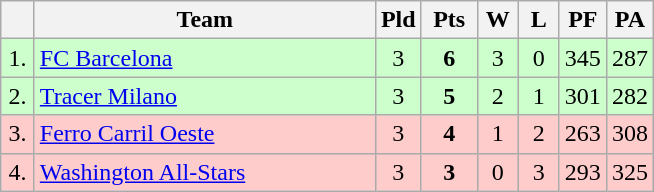<table class=wikitable style="text-align:center">
<tr>
<th width=15></th>
<th width=220>Team</th>
<th width=20>Pld</th>
<th width=30>Pts</th>
<th width=20>W</th>
<th width=20>L</th>
<th width=20>PF</th>
<th width=20>PA</th>
</tr>
<tr style="background: #ccffcc;">
<td>1.</td>
<td align=left> <a href='#'>FC Barcelona</a></td>
<td>3</td>
<td><strong>6</strong></td>
<td>3</td>
<td>0</td>
<td>345</td>
<td>287</td>
</tr>
<tr style="background: #ccffcc;">
<td>2.</td>
<td align=left> <a href='#'>Tracer Milano</a></td>
<td>3</td>
<td><strong>5</strong></td>
<td>2</td>
<td>1</td>
<td>301</td>
<td>282</td>
</tr>
<tr style="background: #ffcccc;">
<td>3.</td>
<td align=left> <a href='#'>Ferro Carril Oeste</a></td>
<td>3</td>
<td><strong>4</strong></td>
<td>1</td>
<td>2</td>
<td>263</td>
<td>308</td>
</tr>
<tr style="background:#ffcccc;">
<td>4.</td>
<td align=left> <a href='#'>Washington All-Stars</a></td>
<td>3</td>
<td><strong>3</strong></td>
<td>0</td>
<td>3</td>
<td>293</td>
<td>325</td>
</tr>
</table>
